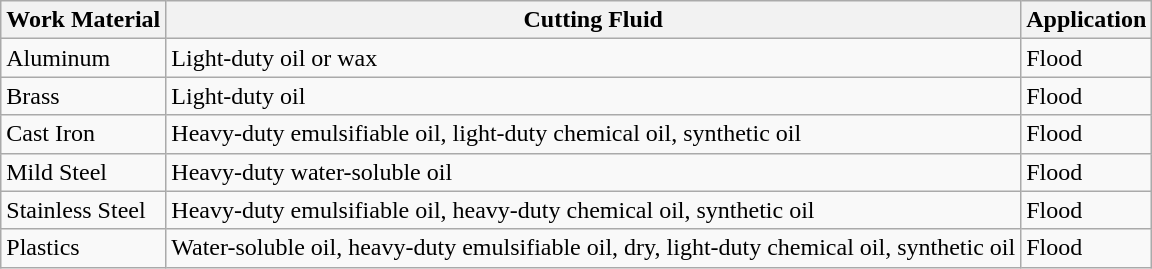<table class="wikitable" border="1">
<tr>
<th>Work Material</th>
<th>Cutting Fluid</th>
<th>Application</th>
</tr>
<tr>
<td>Aluminum</td>
<td>Light-duty oil or wax</td>
<td>Flood</td>
</tr>
<tr>
<td>Brass</td>
<td>Light-duty oil</td>
<td>Flood</td>
</tr>
<tr>
<td>Cast Iron</td>
<td>Heavy-duty emulsifiable oil, light-duty chemical oil, synthetic oil</td>
<td>Flood</td>
</tr>
<tr>
<td>Mild Steel</td>
<td>Heavy-duty water-soluble oil</td>
<td>Flood</td>
</tr>
<tr>
<td>Stainless Steel</td>
<td>Heavy-duty emulsifiable oil, heavy-duty chemical oil, synthetic oil</td>
<td>Flood</td>
</tr>
<tr>
<td>Plastics</td>
<td>Water-soluble oil, heavy-duty emulsifiable oil, dry, light-duty chemical oil, synthetic oil</td>
<td>Flood</td>
</tr>
</table>
